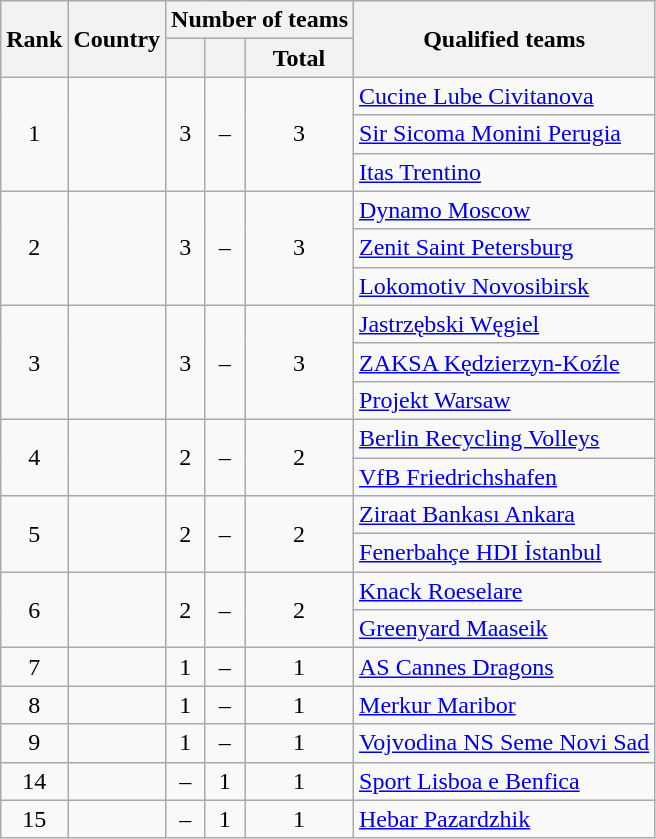<table class="wikitable" style="text-align:left">
<tr>
<th rowspan=2>Rank</th>
<th rowspan=2>Country</th>
<th colspan=3>Number of teams</th>
<th rowspan=2>Qualified teams</th>
</tr>
<tr>
<th></th>
<th></th>
<th>Total</th>
</tr>
<tr>
<td rowspan="3" align="center">1</td>
<td rowspan="3"></td>
<td rowspan="3" align="center">3</td>
<td rowspan="3" align="center">–</td>
<td align="center" rowspan="3">3</td>
<td><a href='#'>Cucine Lube Civitanova</a></td>
</tr>
<tr>
<td><a href='#'>Sir Sicoma Monini Perugia</a></td>
</tr>
<tr>
<td><a href='#'>Itas Trentino</a></td>
</tr>
<tr>
<td rowspan="3" align="center">2</td>
<td rowspan="3"></td>
<td rowspan="3" align="center">3</td>
<td rowspan="3" align="center">–</td>
<td align="center" rowspan="3">3</td>
<td><a href='#'>Dynamo Moscow</a></td>
</tr>
<tr>
<td><a href='#'>Zenit Saint Petersburg</a></td>
</tr>
<tr>
<td><a href='#'>Lokomotiv Novosibirsk</a></td>
</tr>
<tr>
<td rowspan="3" align="center">3</td>
<td rowspan="3"></td>
<td rowspan="3" align="center">3</td>
<td rowspan="3" align="center">–</td>
<td align="center" rowspan="3">3</td>
<td><a href='#'>Jastrzębski Węgiel</a></td>
</tr>
<tr>
<td><a href='#'>ZAKSA Kędzierzyn-Koźle</a></td>
</tr>
<tr>
<td><a href='#'>Projekt Warsaw</a></td>
</tr>
<tr>
<td rowspan="2" align="center">4</td>
<td rowspan="2"></td>
<td rowspan="2" align="center">2</td>
<td rowspan="2" align="center">–</td>
<td align="center" rowspan="2">2</td>
<td><a href='#'>Berlin Recycling Volleys</a></td>
</tr>
<tr>
<td><a href='#'>VfB Friedrichshafen</a></td>
</tr>
<tr>
<td rowspan="2" align="center">5</td>
<td rowspan="2"></td>
<td rowspan="2" align="center">2</td>
<td rowspan="2" align="center">–</td>
<td align="center" rowspan="2">2</td>
<td><a href='#'>Ziraat Bankası Ankara</a></td>
</tr>
<tr>
<td><a href='#'>Fenerbahçe HDI İstanbul</a></td>
</tr>
<tr>
<td rowspan="2" align="center">6</td>
<td rowspan="2"></td>
<td rowspan="2" align="center">2</td>
<td rowspan="2" align="center">–</td>
<td align="center" rowspan="2">2</td>
<td><a href='#'>Knack Roeselare</a></td>
</tr>
<tr>
<td><a href='#'>Greenyard Maaseik</a></td>
</tr>
<tr>
<td align="center">7</td>
<td></td>
<td align="center">1</td>
<td align="center">–</td>
<td align="center">1</td>
<td><a href='#'>AS Cannes Dragons</a></td>
</tr>
<tr>
<td align="center">8</td>
<td></td>
<td align="center">1</td>
<td align="center">–</td>
<td align="center">1</td>
<td><a href='#'>Merkur Maribor</a></td>
</tr>
<tr>
<td align="center">9</td>
<td></td>
<td align="center">1</td>
<td align="center">–</td>
<td align="center">1</td>
<td><a href='#'>Vojvodina NS Seme Novi Sad</a></td>
</tr>
<tr>
<td align="center">14</td>
<td></td>
<td align="center">–</td>
<td align="center">1</td>
<td align="center">1</td>
<td><a href='#'>Sport Lisboa e Benfica</a></td>
</tr>
<tr>
<td align="center">15</td>
<td></td>
<td align="center">–</td>
<td align="center">1</td>
<td align="center">1</td>
<td><a href='#'>Hebar Pazardzhik</a></td>
</tr>
</table>
